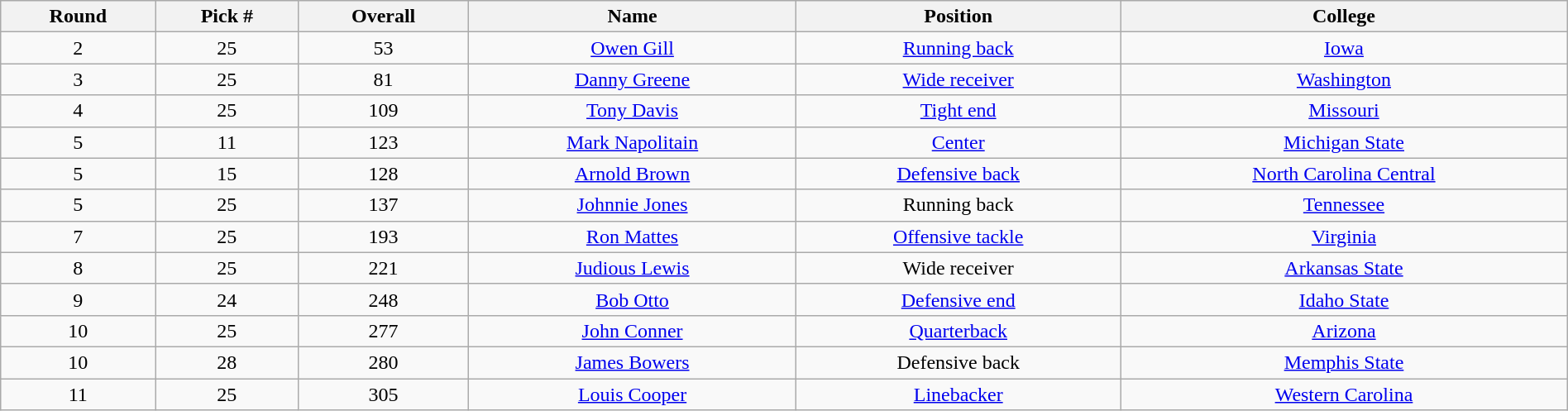<table class="wikitable sortable sortable" style="width: 100%; text-align:center">
<tr>
<th>Round</th>
<th>Pick #</th>
<th>Overall</th>
<th>Name</th>
<th>Position</th>
<th>College</th>
</tr>
<tr>
<td>2</td>
<td>25</td>
<td>53</td>
<td><a href='#'>Owen Gill</a></td>
<td><a href='#'>Running back</a></td>
<td><a href='#'>Iowa</a></td>
</tr>
<tr>
<td>3</td>
<td>25</td>
<td>81</td>
<td><a href='#'>Danny Greene</a></td>
<td><a href='#'>Wide receiver</a></td>
<td><a href='#'>Washington</a></td>
</tr>
<tr>
<td>4</td>
<td>25</td>
<td>109</td>
<td><a href='#'>Tony Davis</a></td>
<td><a href='#'>Tight end</a></td>
<td><a href='#'>Missouri</a></td>
</tr>
<tr>
<td>5</td>
<td>11</td>
<td>123</td>
<td><a href='#'>Mark Napolitain</a></td>
<td><a href='#'>Center</a></td>
<td><a href='#'>Michigan State</a></td>
</tr>
<tr>
<td>5</td>
<td>15</td>
<td>128</td>
<td><a href='#'>Arnold Brown</a></td>
<td><a href='#'>Defensive back</a></td>
<td><a href='#'>North Carolina Central</a></td>
</tr>
<tr>
<td>5</td>
<td>25</td>
<td>137</td>
<td><a href='#'>Johnnie Jones</a></td>
<td>Running back</td>
<td><a href='#'>Tennessee</a></td>
</tr>
<tr>
<td>7</td>
<td>25</td>
<td>193</td>
<td><a href='#'>Ron Mattes</a></td>
<td><a href='#'>Offensive tackle</a></td>
<td><a href='#'>Virginia</a></td>
</tr>
<tr>
<td>8</td>
<td>25</td>
<td>221</td>
<td><a href='#'>Judious Lewis</a></td>
<td>Wide receiver</td>
<td><a href='#'>Arkansas State</a></td>
</tr>
<tr>
<td>9</td>
<td>24</td>
<td>248</td>
<td><a href='#'>Bob Otto</a></td>
<td><a href='#'>Defensive end</a></td>
<td><a href='#'>Idaho State</a></td>
</tr>
<tr>
<td>10</td>
<td>25</td>
<td>277</td>
<td><a href='#'>John Conner</a></td>
<td><a href='#'>Quarterback</a></td>
<td><a href='#'>Arizona</a></td>
</tr>
<tr>
<td>10</td>
<td>28</td>
<td>280</td>
<td><a href='#'>James Bowers</a></td>
<td>Defensive back</td>
<td><a href='#'>Memphis State</a></td>
</tr>
<tr>
<td>11</td>
<td>25</td>
<td>305</td>
<td><a href='#'>Louis Cooper</a></td>
<td><a href='#'>Linebacker</a></td>
<td><a href='#'>Western Carolina</a></td>
</tr>
</table>
